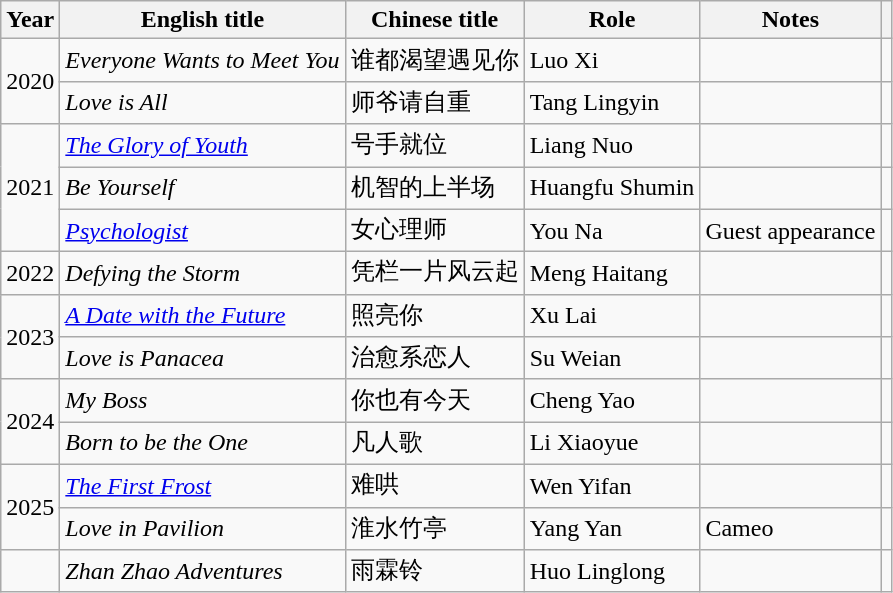<table class="wikitable sortable">
<tr>
<th>Year</th>
<th>English title</th>
<th>Chinese title</th>
<th>Role</th>
<th class="unsortable">Notes</th>
<th class="unsortable"></th>
</tr>
<tr>
<td rowspan="2">2020</td>
<td><em>Everyone Wants to Meet You</em></td>
<td>谁都渴望遇见你</td>
<td>Luo Xi</td>
<td></td>
<td></td>
</tr>
<tr>
<td><em>Love is All</em></td>
<td>师爷请自重</td>
<td>Tang Lingyin</td>
<td></td>
<td></td>
</tr>
<tr>
<td rowspan="3">2021</td>
<td><em><a href='#'>The Glory of Youth</a></em></td>
<td>号手就位</td>
<td>Liang Nuo</td>
<td></td>
<td></td>
</tr>
<tr>
<td><em>Be Yourself</em></td>
<td>机智的上半场</td>
<td>Huangfu Shumin</td>
<td></td>
<td></td>
</tr>
<tr>
<td><em><a href='#'>Psychologist</a></em></td>
<td>女心理师</td>
<td>You Na</td>
<td>Guest appearance</td>
<td></td>
</tr>
<tr>
<td>2022</td>
<td><em>Defying the Storm</em></td>
<td>凭栏一片风云起</td>
<td>Meng Haitang</td>
<td></td>
<td></td>
</tr>
<tr>
<td rowspan="2">2023</td>
<td><em><a href='#'>A Date with the Future</a></em></td>
<td>照亮你</td>
<td>Xu Lai</td>
<td></td>
<td></td>
</tr>
<tr>
<td><em>Love is Panacea</em></td>
<td>治愈系恋人</td>
<td>Su Weian</td>
<td></td>
<td></td>
</tr>
<tr>
<td rowspan="2">2024</td>
<td><em>My Boss</em></td>
<td>你也有今天</td>
<td>Cheng Yao</td>
<td></td>
<td></td>
</tr>
<tr>
<td><em>Born to be the One</em></td>
<td>凡人歌</td>
<td>Li Xiaoyue</td>
<td></td>
<td></td>
</tr>
<tr>
<td rowspan="2">2025</td>
<td><em><a href='#'>The First Frost</a></em></td>
<td>难哄</td>
<td>Wen Yifan</td>
<td></td>
<td></td>
</tr>
<tr>
<td><em>Love in Pavilion</em></td>
<td>淮水竹亭</td>
<td>Yang Yan</td>
<td>Cameo</td>
<td></td>
</tr>
<tr>
<td></td>
<td><em>Zhan Zhao Adventures</em></td>
<td>雨霖铃</td>
<td>Huo Linglong</td>
<td></td>
<td></td>
</tr>
</table>
